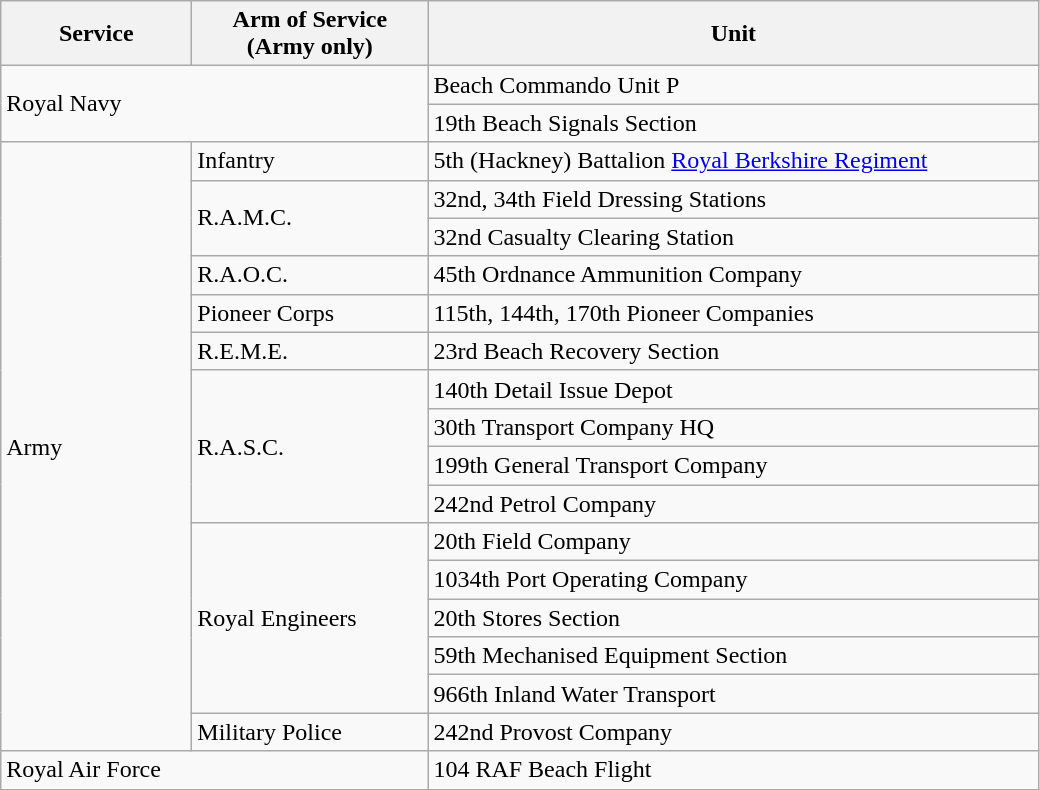<table class="wikitable">
<tr>
<th scope="col" width="120">Service</th>
<th scope="col" width="150">Arm of Service<br>(Army only)</th>
<th scope="col" width="400">Unit</th>
</tr>
<tr>
<td rowspan="2" colspan="2">Royal Navy</td>
<td>Beach Commando Unit P</td>
</tr>
<tr>
<td>19th Beach Signals Section</td>
</tr>
<tr>
<td rowspan="16">Army</td>
<td>Infantry</td>
<td>5th (Hackney) Battalion <a href='#'>Royal Berkshire Regiment</a></td>
</tr>
<tr>
<td rowspan="2">R.A.M.C.</td>
<td>32nd, 34th Field Dressing Stations</td>
</tr>
<tr>
<td>32nd Casualty Clearing Station</td>
</tr>
<tr>
<td rowspan="1">R.A.O.C.</td>
<td>45th Ordnance Ammunition Company</td>
</tr>
<tr>
<td>Pioneer Corps</td>
<td>115th, 144th, 170th Pioneer Companies</td>
</tr>
<tr>
<td>R.E.M.E.</td>
<td>23rd Beach Recovery Section</td>
</tr>
<tr>
<td rowspan="4">R.A.S.C.</td>
<td>140th Detail Issue Depot</td>
</tr>
<tr>
<td>30th Transport Company HQ</td>
</tr>
<tr>
<td>199th General Transport Company</td>
</tr>
<tr>
<td>242nd Petrol Company</td>
</tr>
<tr>
<td rowspan="5">Royal Engineers</td>
<td>20th Field Company</td>
</tr>
<tr>
<td>1034th Port Operating Company</td>
</tr>
<tr>
<td>20th Stores Section</td>
</tr>
<tr>
<td>59th Mechanised Equipment Section</td>
</tr>
<tr>
<td>966th Inland Water Transport</td>
</tr>
<tr>
<td>Military Police</td>
<td>242nd Provost Company</td>
</tr>
<tr>
<td colspan="2">Royal Air Force</td>
<td>104 RAF Beach Flight</td>
</tr>
</table>
